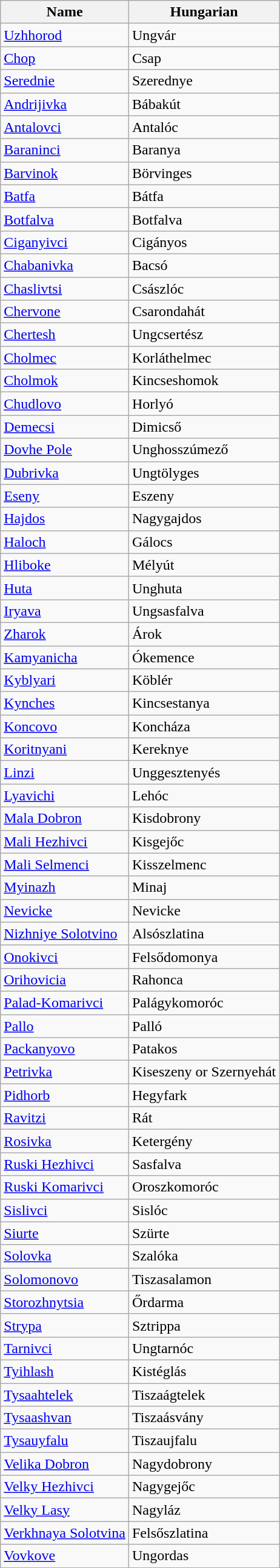<table class="wikitable sortable">
<tr>
<th>Name</th>
<th>Hungarian</th>
</tr>
<tr>
<td><a href='#'>Uzhhorod</a></td>
<td>Ungvár</td>
</tr>
<tr>
<td><a href='#'>Chop</a></td>
<td>Csap</td>
</tr>
<tr>
<td><a href='#'>Serednie</a></td>
<td>Szerednye</td>
</tr>
<tr>
<td><a href='#'>Andrijivka</a></td>
<td>Bábakút</td>
</tr>
<tr>
<td><a href='#'>Antalovci</a></td>
<td>Antalóc</td>
</tr>
<tr>
<td><a href='#'>Baraninci</a></td>
<td>Baranya</td>
</tr>
<tr>
<td><a href='#'>Barvinok</a></td>
<td>Börvinges</td>
</tr>
<tr>
<td><a href='#'>Batfa</a></td>
<td>Bátfa</td>
</tr>
<tr>
<td><a href='#'>Botfalva</a></td>
<td>Botfalva</td>
</tr>
<tr>
<td><a href='#'>Ciganyivci</a></td>
<td>Cigányos</td>
</tr>
<tr>
<td><a href='#'>Chabanivka</a></td>
<td>Bacsó</td>
</tr>
<tr>
<td><a href='#'>Chaslivtsi</a></td>
<td>Császlóc</td>
</tr>
<tr>
<td><a href='#'>Chervone</a></td>
<td>Csarondahát</td>
</tr>
<tr>
<td><a href='#'>Chertesh</a></td>
<td>Ungcsertész</td>
</tr>
<tr>
<td><a href='#'>Cholmec</a></td>
<td>Korláthelmec</td>
</tr>
<tr>
<td><a href='#'>Cholmok</a></td>
<td>Kincseshomok</td>
</tr>
<tr>
<td><a href='#'>Chudlovo</a></td>
<td>Horlyó</td>
</tr>
<tr>
<td><a href='#'>Demecsi</a></td>
<td>Dimicső</td>
</tr>
<tr>
<td><a href='#'>Dovhe Pole</a></td>
<td>Unghosszúmező</td>
</tr>
<tr>
<td><a href='#'>Dubrivka</a></td>
<td>Ungtölyges</td>
</tr>
<tr>
<td><a href='#'>Eseny</a></td>
<td>Eszeny</td>
</tr>
<tr>
<td><a href='#'>Hajdos</a></td>
<td>Nagygajdos</td>
</tr>
<tr>
<td><a href='#'>Haloch</a></td>
<td>Gálocs</td>
</tr>
<tr>
<td><a href='#'>Hliboke</a></td>
<td>Mélyút</td>
</tr>
<tr>
<td><a href='#'>Huta</a></td>
<td>Unghuta</td>
</tr>
<tr>
<td><a href='#'>Iryava</a></td>
<td>Ungsasfalva</td>
</tr>
<tr>
<td><a href='#'>Zharok</a></td>
<td>Árok</td>
</tr>
<tr>
<td><a href='#'>Kamyanicha</a></td>
<td>Ókemence</td>
</tr>
<tr>
<td><a href='#'>Kyblyari</a></td>
<td>Köblér</td>
</tr>
<tr>
<td><a href='#'>Kynches</a></td>
<td>Kincsestanya</td>
</tr>
<tr>
<td><a href='#'>Koncovo</a></td>
<td>Koncháza</td>
</tr>
<tr>
<td><a href='#'>Koritnyani</a></td>
<td>Kereknye</td>
</tr>
<tr>
<td><a href='#'>Linzi</a></td>
<td>Unggesztenyés</td>
</tr>
<tr>
<td><a href='#'>Lyavichi</a></td>
<td>Lehóc</td>
</tr>
<tr>
<td><a href='#'>Mala Dobron</a></td>
<td>Kisdobrony</td>
</tr>
<tr>
<td><a href='#'>Mali Hezhivci</a></td>
<td>Kisgejőc</td>
</tr>
<tr>
<td><a href='#'>Mali Selmenci</a></td>
<td>Kisszelmenc</td>
</tr>
<tr>
<td><a href='#'>Myinazh</a></td>
<td>Minaj</td>
</tr>
<tr>
<td><a href='#'>Nevicke</a></td>
<td>Nevicke</td>
</tr>
<tr>
<td><a href='#'>Nizhniye Solotvino</a></td>
<td>Alsószlatina</td>
</tr>
<tr>
<td><a href='#'>Onokivci</a></td>
<td>Felsődomonya</td>
</tr>
<tr>
<td><a href='#'>Orihovicia</a></td>
<td>Rahonca</td>
</tr>
<tr>
<td><a href='#'>Palad-Komarivci</a></td>
<td>Palágykomoróc</td>
</tr>
<tr>
<td><a href='#'>Pallo</a></td>
<td>Palló</td>
</tr>
<tr>
<td><a href='#'>Packanyovo</a></td>
<td>Patakos</td>
</tr>
<tr>
<td><a href='#'>Petrivka</a></td>
<td>Kiseszeny or Szernyehát</td>
</tr>
<tr>
<td><a href='#'>Pidhorb</a></td>
<td>Hegyfark</td>
</tr>
<tr>
<td><a href='#'>Ravitzi</a></td>
<td>Rát</td>
</tr>
<tr>
<td><a href='#'>Rosivka</a></td>
<td>Ketergény</td>
</tr>
<tr>
<td><a href='#'>Ruski Hezhivci</a></td>
<td>Sasfalva</td>
</tr>
<tr>
<td><a href='#'>Ruski Komarivci</a></td>
<td>Oroszkomoróc</td>
</tr>
<tr>
<td><a href='#'>Sislivci</a></td>
<td>Sislóc</td>
</tr>
<tr>
<td><a href='#'>Siurte</a></td>
<td>Szürte</td>
</tr>
<tr>
<td><a href='#'>Solovka</a></td>
<td>Szalóka</td>
</tr>
<tr>
<td><a href='#'>Solomonovo</a></td>
<td>Tiszasalamon</td>
</tr>
<tr>
<td><a href='#'>Storozhnytsia</a></td>
<td>Őrdarma</td>
</tr>
<tr>
<td><a href='#'>Strypa</a></td>
<td>Sztrippa</td>
</tr>
<tr>
<td><a href='#'>Tarnivci</a></td>
<td>Ungtarnóc</td>
</tr>
<tr>
<td><a href='#'>Tyihlash</a></td>
<td>Kistéglás</td>
</tr>
<tr>
<td><a href='#'>Tysaahtelek</a></td>
<td>Tiszaágtelek</td>
</tr>
<tr>
<td><a href='#'>Tysaashvan</a></td>
<td>Tiszaásvány</td>
</tr>
<tr>
<td><a href='#'>Tysauyfalu</a></td>
<td>Tiszaujfalu</td>
</tr>
<tr>
<td><a href='#'>Velika Dobron</a></td>
<td>Nagydobrony</td>
</tr>
<tr>
<td><a href='#'>Velky Hezhivci</a></td>
<td>Nagygejőc</td>
</tr>
<tr>
<td><a href='#'>Velky Lasy</a></td>
<td>Nagyláz</td>
</tr>
<tr>
<td><a href='#'>Verkhnaya Solotvina</a></td>
<td>Felsőszlatina</td>
</tr>
<tr>
<td><a href='#'>Vovkove</a></td>
<td>Ungordas</td>
</tr>
</table>
